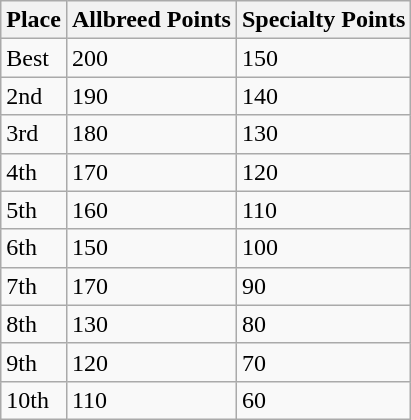<table class="wikitable">
<tr>
<th>Place</th>
<th>Allbreed Points</th>
<th>Specialty Points</th>
</tr>
<tr>
<td>Best</td>
<td>200</td>
<td>150</td>
</tr>
<tr>
<td>2nd</td>
<td>190</td>
<td>140</td>
</tr>
<tr>
<td>3rd</td>
<td>180</td>
<td>130</td>
</tr>
<tr>
<td>4th</td>
<td>170</td>
<td>120</td>
</tr>
<tr>
<td>5th</td>
<td>160</td>
<td>110</td>
</tr>
<tr>
<td>6th</td>
<td>150</td>
<td>100</td>
</tr>
<tr>
<td>7th</td>
<td>170</td>
<td>90</td>
</tr>
<tr>
<td>8th</td>
<td>130</td>
<td>80</td>
</tr>
<tr>
<td>9th</td>
<td>120</td>
<td>70</td>
</tr>
<tr>
<td>10th</td>
<td>110</td>
<td>60</td>
</tr>
</table>
